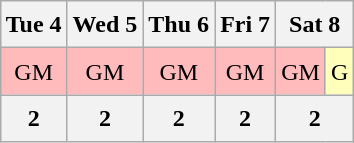<table class="wikitable" style="margin:0.5em auto; line-height:1.5em;">
<tr>
<th>Tue 4</th>
<th>Wed 5</th>
<th>Thu 6</th>
<th>Fri 7</th>
<th colspan="2">Sat 8</th>
</tr>
<tr align=center>
<td style="background-color:#FFBBBB;">GM</td>
<td style="background-color:#FFBBBB;">GM</td>
<td style="background-color:#FFBBBB;">GM</td>
<td style="background-color:#FFBBBB;">GM</td>
<td style="background-color:#FFBBBB;">GM</td>
<td style="background-color:#FFFFBB;">G</td>
</tr>
<tr>
<th>2 </th>
<th>2 </th>
<th>2 </th>
<th>2 </th>
<th colspan="2">2 </th>
</tr>
</table>
